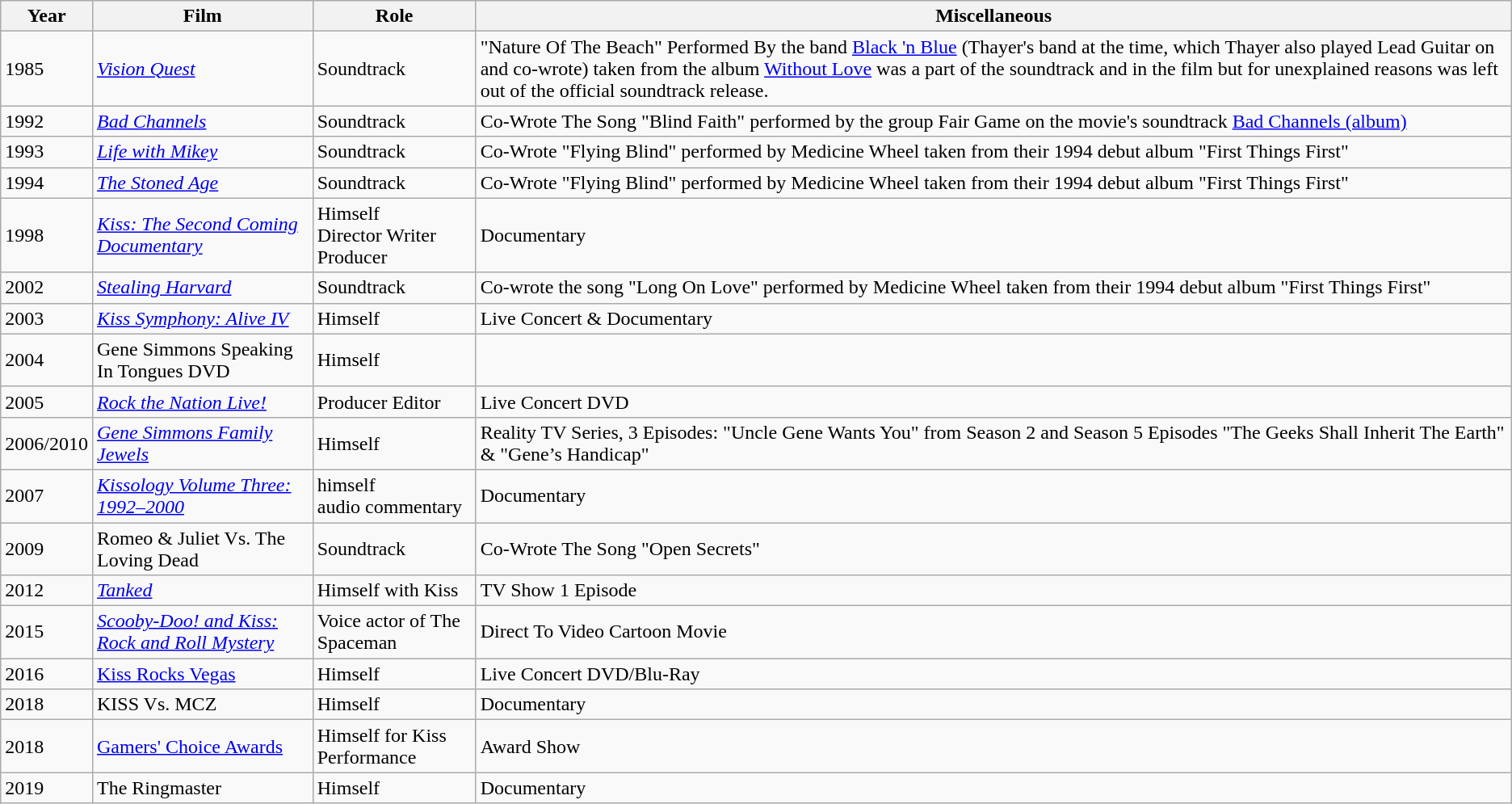<table class="wikitable">
<tr>
<th>Year</th>
<th>Film</th>
<th>Role</th>
<th>Miscellaneous</th>
</tr>
<tr>
<td>1985</td>
<td><em><a href='#'>Vision Quest</a></em></td>
<td>Soundtrack</td>
<td>"Nature Of The Beach" Performed By the band <a href='#'>Black 'n Blue</a> (Thayer's band at the time, which Thayer also played Lead Guitar on and co-wrote) taken from the album <a href='#'>Without Love</a> was a part of the soundtrack and in the film but for unexplained reasons was left out of the official soundtrack release.</td>
</tr>
<tr>
<td>1992</td>
<td><em><a href='#'>Bad Channels</a></em></td>
<td>Soundtrack</td>
<td>Co-Wrote The Song "Blind Faith" performed by the group Fair Game on the movie's soundtrack <a href='#'>Bad Channels (album)</a></td>
</tr>
<tr>
<td>1993</td>
<td><em><a href='#'>Life with Mikey</a></em></td>
<td>Soundtrack</td>
<td>Co-Wrote "Flying Blind" performed by Medicine Wheel taken from their 1994 debut album "First Things First"</td>
</tr>
<tr>
<td>1994</td>
<td><em><a href='#'>The Stoned Age</a></em></td>
<td>Soundtrack</td>
<td>Co-Wrote "Flying Blind" performed by Medicine Wheel taken from their 1994 debut album "First Things First"</td>
</tr>
<tr>
<td>1998</td>
<td><em><a href='#'>Kiss: The Second Coming Documentary</a></em></td>
<td>Himself<br>Director
Writer
Producer</td>
<td>Documentary</td>
</tr>
<tr>
<td>2002</td>
<td><em><a href='#'>Stealing Harvard</a></em></td>
<td>Soundtrack</td>
<td>Co-wrote the song "Long On Love" performed by Medicine Wheel taken from their 1994 debut album "First Things First"</td>
</tr>
<tr>
<td>2003</td>
<td><em><a href='#'>Kiss Symphony: Alive IV</a></em></td>
<td>Himself</td>
<td>Live Concert & Documentary</td>
</tr>
<tr>
<td>2004</td>
<td>Gene Simmons Speaking In Tongues DVD</td>
<td>Himself</td>
<td></td>
</tr>
<tr>
<td>2005</td>
<td><em><a href='#'>Rock the Nation Live!</a></em></td>
<td>Producer Editor</td>
<td>Live Concert DVD</td>
</tr>
<tr>
<td>2006/2010</td>
<td><em><a href='#'>Gene Simmons Family Jewels</a></em></td>
<td>Himself</td>
<td>Reality TV Series, 3 Episodes: "Uncle Gene Wants You" from Season 2 and Season 5 Episodes "The Geeks Shall Inherit The Earth" & "Gene’s Handicap"</td>
</tr>
<tr>
<td>2007</td>
<td><em><a href='#'>Kissology Volume Three: 1992–2000</a></em></td>
<td>himself<br>audio commentary</td>
<td>Documentary</td>
</tr>
<tr>
<td>2009</td>
<td>Romeo & Juliet Vs. The Loving Dead</td>
<td>Soundtrack</td>
<td>Co-Wrote The Song "Open Secrets"</td>
</tr>
<tr>
<td>2012</td>
<td><em><a href='#'>Tanked</a></em></td>
<td>Himself with Kiss</td>
<td>TV Show 1 Episode</td>
</tr>
<tr>
<td>2015</td>
<td><em><a href='#'>Scooby-Doo! and Kiss: Rock and Roll Mystery</a></em></td>
<td>Voice actor of The Spaceman</td>
<td>Direct To Video Cartoon Movie</td>
</tr>
<tr>
<td>2016</td>
<td><a href='#'>Kiss Rocks Vegas</a></td>
<td>Himself</td>
<td>Live Concert DVD/Blu-Ray</td>
</tr>
<tr>
<td>2018</td>
<td>KISS Vs. MCZ</td>
<td>Himself</td>
<td>Documentary</td>
</tr>
<tr>
<td>2018</td>
<td><a href='#'>Gamers' Choice Awards</a></td>
<td>Himself for Kiss Performance</td>
<td>Award Show</td>
</tr>
<tr>
<td>2019</td>
<td>The Ringmaster</td>
<td>Himself</td>
<td>Documentary</td>
</tr>
</table>
